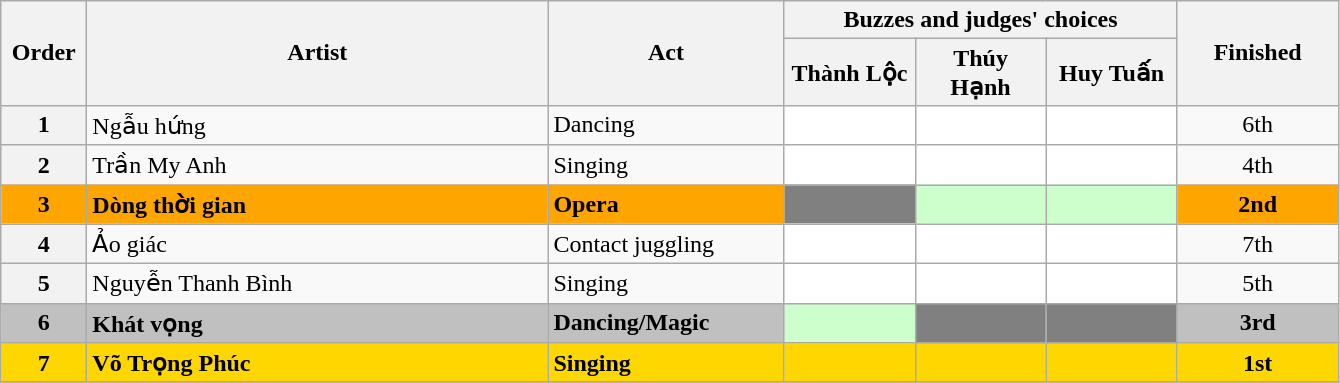<table class=wikitable>
<tr>
<th rowspan=2 width=50>Order</th>
<th rowspan=2 width=300>Artist</th>
<th rowspan=2 width=150>Act</th>
<th colspan=3 width=240>Buzzes and judges' choices</th>
<th rowspan=2 width=100>Finished</th>
</tr>
<tr>
<th width=80>Thành Lộc</th>
<th width=80>Thúy Hạnh</th>
<th width=80>Huy Tuấn</th>
</tr>
<tr>
<th>1</th>
<td>Ngẫu hứng</td>
<td>Dancing</td>
<td align=center bgcolor=white></td>
<td align=center bgcolor=white></td>
<td align=center bgcolor=white></td>
<td align=center>6th</td>
</tr>
<tr>
<th>2</th>
<td>Trần My Anh</td>
<td>Singing</td>
<td align=center bgcolor=white></td>
<td align=center bgcolor=white></td>
<td align=center bgcolor=white></td>
<td align=center>4th</td>
</tr>
<tr>
<td align=center bgcolor=orange><strong>3</strong></td>
<td bgcolor=orange><strong>Dòng thời gian</strong></td>
<td bgcolor=orange><strong>Opera</strong></td>
<td align=center bgcolor=gray></td>
<td align=center bgcolor="#cfc"></td>
<td align=center bgcolor="#cfc"></td>
<td align=center bgcolor=orange><strong>2nd</strong></td>
</tr>
<tr>
<th>4</th>
<td>Ảo giác</td>
<td>Contact juggling</td>
<td align=center bgcolor=white></td>
<td align=center bgcolor=white></td>
<td align=center bgcolor=white></td>
<td align=center>7th</td>
</tr>
<tr>
<th>5</th>
<td>Nguyễn Thanh Bình</td>
<td>Singing</td>
<td align=center bgcolor=white></td>
<td align=center bgcolor=white></td>
<td align=center bgcolor=white></td>
<td align=center>5th</td>
</tr>
<tr>
<td align=center bgcolor=silver><strong>6</strong></td>
<td bgcolor=silver><strong>Khát vọng</strong></td>
<td bgcolor=silver><strong>Dancing/Magic</strong></td>
<td align=center bgcolor="#cfc"></td>
<td align=center bgcolor="gray"></td>
<td align=center bgcolor=gray></td>
<td align=center bgcolor=silver><strong>3rd</strong></td>
</tr>
<tr>
<td align=center bgcolor=gold><strong>7</strong></td>
<td bgcolor=gold><strong>Võ Trọng Phúc</strong></td>
<td bgcolor=gold><strong>Singing</strong></td>
<td align=center bgcolor=gold></td>
<td align=center bgcolor=gold></td>
<td align=center bgcolor=gold></td>
<td align=center bgcolor=gold><strong>1st</strong></td>
</tr>
<tr>
</tr>
</table>
